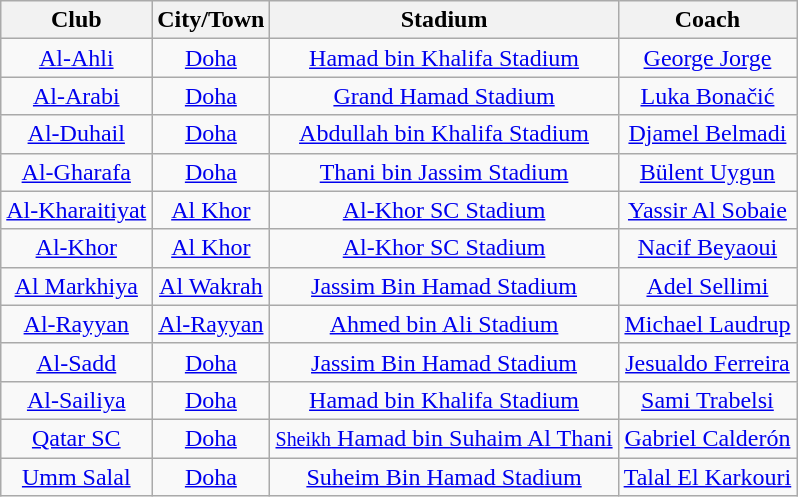<table class="wikitable sortable" style="text-align: center;">
<tr>
<th>Club</th>
<th>City/Town</th>
<th>Stadium</th>
<th>Coach</th>
</tr>
<tr>
<td><a href='#'>Al-Ahli</a></td>
<td><a href='#'>Doha</a></td>
<td><a href='#'>Hamad bin Khalifa Stadium</a></td>
<td> <a href='#'>George Jorge</a></td>
</tr>
<tr>
<td><a href='#'>Al-Arabi</a></td>
<td><a href='#'>Doha</a></td>
<td><a href='#'>Grand Hamad Stadium</a></td>
<td> <a href='#'>Luka Bonačić</a></td>
</tr>
<tr>
<td><a href='#'>Al-Duhail</a></td>
<td><a href='#'>Doha</a></td>
<td><a href='#'>Abdullah bin Khalifa Stadium</a></td>
<td> <a href='#'>Djamel Belmadi</a></td>
</tr>
<tr>
<td><a href='#'>Al-Gharafa</a></td>
<td><a href='#'>Doha</a></td>
<td><a href='#'>Thani bin Jassim Stadium</a></td>
<td> <a href='#'>Bülent Uygun</a></td>
</tr>
<tr>
<td><a href='#'>Al-Kharaitiyat</a></td>
<td><a href='#'>Al Khor</a></td>
<td><a href='#'>Al-Khor SC Stadium</a></td>
<td> <a href='#'>Yassir Al Sobaie</a></td>
</tr>
<tr>
<td><a href='#'>Al-Khor</a></td>
<td><a href='#'>Al Khor</a></td>
<td><a href='#'>Al-Khor SC Stadium</a></td>
<td> <a href='#'>Nacif Beyaoui</a></td>
</tr>
<tr>
<td><a href='#'>Al Markhiya</a></td>
<td><a href='#'>Al Wakrah</a></td>
<td><a href='#'>Jassim Bin Hamad Stadium</a></td>
<td> <a href='#'>Adel Sellimi</a></td>
</tr>
<tr>
<td><a href='#'>Al-Rayyan</a></td>
<td><a href='#'>Al-Rayyan</a></td>
<td><a href='#'>Ahmed bin Ali Stadium</a></td>
<td> <a href='#'>Michael Laudrup</a></td>
</tr>
<tr>
<td><a href='#'>Al-Sadd</a></td>
<td><a href='#'>Doha</a></td>
<td><a href='#'>Jassim Bin Hamad Stadium</a></td>
<td> <a href='#'>Jesualdo Ferreira</a></td>
</tr>
<tr>
<td><a href='#'>Al-Sailiya</a></td>
<td><a href='#'>Doha</a></td>
<td><a href='#'>Hamad bin Khalifa Stadium</a></td>
<td> <a href='#'>Sami Trabelsi</a></td>
</tr>
<tr>
<td><a href='#'>Qatar SC</a></td>
<td><a href='#'>Doha</a></td>
<td><a href='#'><small>Sheikh</small> Hamad bin Suhaim Al Thani</a></td>
<td> <a href='#'>Gabriel Calderón</a></td>
</tr>
<tr>
<td><a href='#'>Umm Salal</a></td>
<td><a href='#'>Doha</a></td>
<td><a href='#'>Suheim Bin Hamad Stadium</a></td>
<td> <a href='#'>Talal El Karkouri</a></td>
</tr>
</table>
